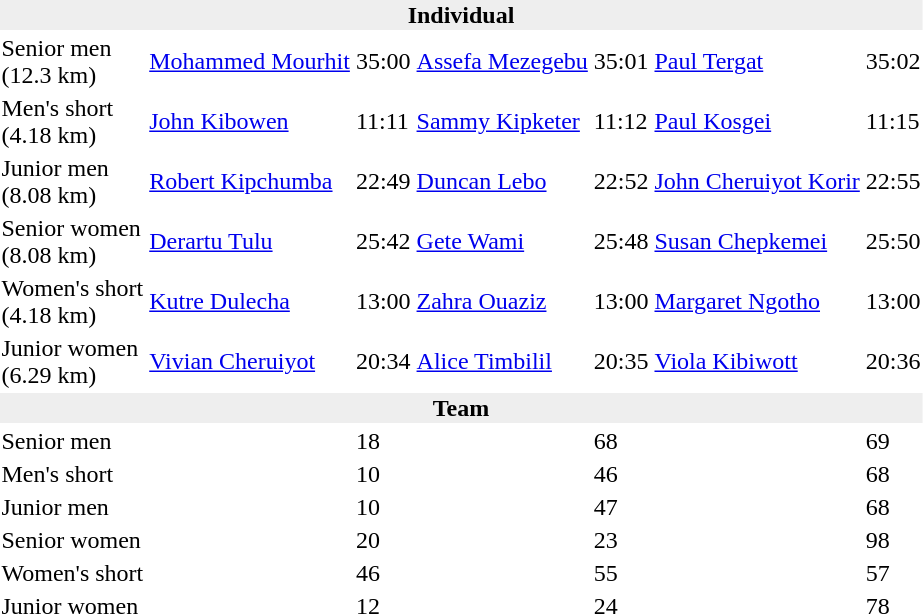<table>
<tr>
<td colspan=7 bgcolor=#eeeeee style=text-align:center;><strong>Individual</strong></td>
</tr>
<tr>
<td>Senior men<br>(12.3 km)</td>
<td><a href='#'>Mohammed Mourhit</a><br></td>
<td>35:00</td>
<td><a href='#'>Assefa Mezegebu</a><br></td>
<td>35:01</td>
<td><a href='#'>Paul Tergat</a><br></td>
<td>35:02</td>
</tr>
<tr>
<td>Men's short<br>(4.18 km)</td>
<td><a href='#'>John Kibowen</a><br></td>
<td>11:11</td>
<td><a href='#'>Sammy Kipketer</a><br></td>
<td>11:12</td>
<td><a href='#'>Paul Kosgei</a><br></td>
<td>11:15</td>
</tr>
<tr>
<td>Junior men<br>(8.08 km)</td>
<td><a href='#'>Robert Kipchumba</a><br></td>
<td>22:49</td>
<td><a href='#'>Duncan Lebo</a><br></td>
<td>22:52</td>
<td><a href='#'>John Cheruiyot Korir</a><br></td>
<td>22:55</td>
</tr>
<tr>
<td>Senior women<br>(8.08 km)</td>
<td><a href='#'>Derartu Tulu</a><br></td>
<td>25:42</td>
<td><a href='#'>Gete Wami</a><br></td>
<td>25:48</td>
<td><a href='#'>Susan Chepkemei</a><br></td>
<td>25:50</td>
</tr>
<tr>
<td>Women's short<br>(4.18 km)</td>
<td><a href='#'>Kutre Dulecha</a><br></td>
<td>13:00</td>
<td><a href='#'>Zahra Ouaziz</a><br></td>
<td>13:00</td>
<td><a href='#'>Margaret Ngotho</a><br></td>
<td>13:00</td>
</tr>
<tr>
<td>Junior women<br>(6.29 km)</td>
<td><a href='#'>Vivian Cheruiyot</a><br></td>
<td>20:34</td>
<td><a href='#'>Alice Timbilil</a><br></td>
<td>20:35</td>
<td><a href='#'>Viola Kibiwott</a><br></td>
<td>20:36</td>
</tr>
<tr>
<td colspan=7 bgcolor=#eeeeee style=text-align:center;><strong>Team</strong></td>
</tr>
<tr>
<td>Senior men</td>
<td></td>
<td>18</td>
<td></td>
<td>68</td>
<td></td>
<td>69</td>
</tr>
<tr>
<td>Men's short</td>
<td></td>
<td>10</td>
<td></td>
<td>46</td>
<td></td>
<td>68</td>
</tr>
<tr>
<td>Junior men</td>
<td></td>
<td>10</td>
<td></td>
<td>47</td>
<td></td>
<td>68</td>
</tr>
<tr>
<td>Senior women</td>
<td></td>
<td>20</td>
<td></td>
<td>23</td>
<td></td>
<td>98</td>
</tr>
<tr>
<td>Women's short</td>
<td></td>
<td>46</td>
<td></td>
<td>55</td>
<td></td>
<td>57</td>
</tr>
<tr>
<td>Junior women</td>
<td></td>
<td>12</td>
<td></td>
<td>24</td>
<td></td>
<td>78</td>
</tr>
</table>
